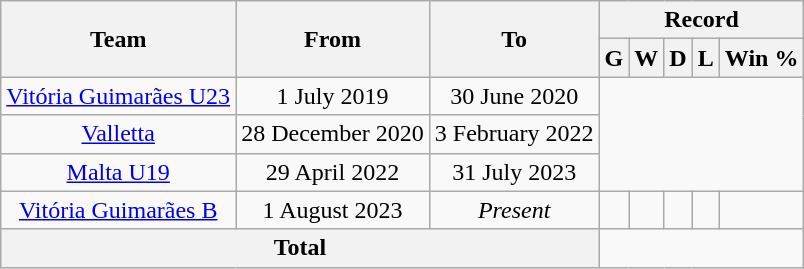<table class="wikitable">
<tr>
<th rowspan="2">Team</th>
<th rowspan="2">From</th>
<th rowspan="2">To</th>
<th colspan="5">Record</th>
</tr>
<tr>
<th>G</th>
<th>W</th>
<th>D</th>
<th>L</th>
<th>Win %</th>
</tr>
<tr>
<td align="center"><a href='#'>Vitória Guimarães U23</a></td>
<td align="center">1 July 2019</td>
<td align="center">30 June 2020<br></td>
</tr>
<tr>
<td align="center"><a href='#'>Valletta</a></td>
<td align="center">28 December 2020</td>
<td align="center">3 February 2022<br></td>
</tr>
<tr>
<td align="center"><a href='#'>Malta U19</a></td>
<td align="center">29 April 2022</td>
<td align="center">31 July 2023<br></td>
</tr>
<tr>
<td align="center"><a href='#'>Vitória Guimarães B</a></td>
<td align="center">1 August 2023</td>
<td align="center"><em>Present</em></td>
<td></td>
<td></td>
<td></td>
<td></td>
<td></td>
</tr>
<tr>
<th colspan="3">Total<br></th>
</tr>
</table>
